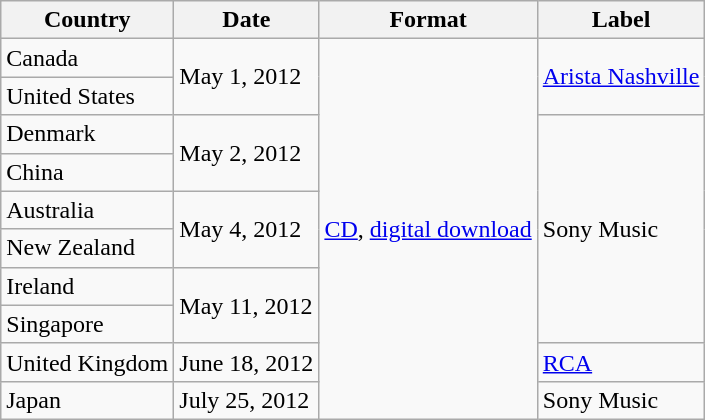<table class="wikitable">
<tr>
<th>Country</th>
<th>Date</th>
<th>Format</th>
<th>Label</th>
</tr>
<tr>
<td>Canada</td>
<td rowspan="2">May 1, 2012</td>
<td rowspan="10"><a href='#'>CD</a>, <a href='#'>digital download</a></td>
<td rowspan="2"><a href='#'>Arista Nashville</a></td>
</tr>
<tr>
<td>United States</td>
</tr>
<tr>
<td>Denmark</td>
<td rowspan="2">May 2, 2012</td>
<td rowspan="6">Sony Music</td>
</tr>
<tr>
<td>China</td>
</tr>
<tr>
<td>Australia</td>
<td rowspan="2">May 4, 2012</td>
</tr>
<tr>
<td>New Zealand</td>
</tr>
<tr>
<td>Ireland</td>
<td rowspan="2">May 11, 2012</td>
</tr>
<tr>
<td>Singapore</td>
</tr>
<tr>
<td>United Kingdom</td>
<td>June 18, 2012</td>
<td><a href='#'>RCA</a></td>
</tr>
<tr>
<td>Japan</td>
<td>July 25, 2012</td>
<td>Sony Music</td>
</tr>
</table>
